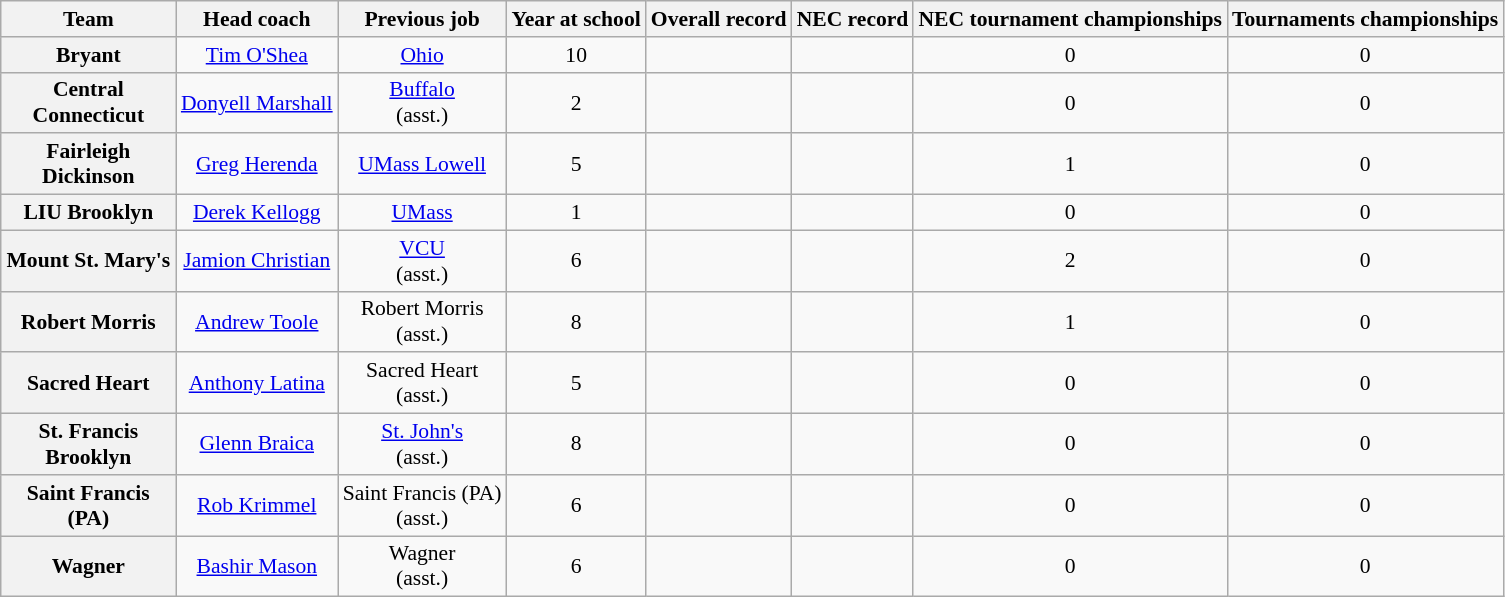<table class="wikitable sortable" style="text-align: center;font-size:90%;">
<tr>
<th width="110">Team</th>
<th>Head coach</th>
<th>Previous job</th>
<th>Year at school</th>
<th>Overall record</th>
<th>NEC record</th>
<th>NEC tournament championships</th>
<th>Tournaments championships</th>
</tr>
<tr>
<th style=>Bryant</th>
<td><a href='#'>Tim O'Shea</a></td>
<td><a href='#'>Ohio</a></td>
<td>10</td>
<td></td>
<td></td>
<td>0</td>
<td>0</td>
</tr>
<tr>
<th style=>Central Connecticut</th>
<td><a href='#'>Donyell Marshall</a></td>
<td><a href='#'>Buffalo</a><br>(asst.)</td>
<td>2</td>
<td></td>
<td></td>
<td>0</td>
<td>0</td>
</tr>
<tr>
<th style=>Fairleigh Dickinson</th>
<td><a href='#'>Greg Herenda</a></td>
<td><a href='#'>UMass Lowell</a></td>
<td>5</td>
<td></td>
<td></td>
<td>1</td>
<td>0</td>
</tr>
<tr>
<th style=>LIU Brooklyn</th>
<td><a href='#'>Derek Kellogg</a></td>
<td><a href='#'>UMass</a></td>
<td>1</td>
<td></td>
<td></td>
<td>0</td>
<td>0</td>
</tr>
<tr>
<th style=>Mount St. Mary's</th>
<td><a href='#'>Jamion Christian</a></td>
<td><a href='#'>VCU</a><br>(asst.)</td>
<td>6</td>
<td></td>
<td></td>
<td>2</td>
<td>0</td>
</tr>
<tr>
<th style=>Robert Morris</th>
<td><a href='#'>Andrew Toole</a></td>
<td>Robert Morris<br>(asst.)</td>
<td>8</td>
<td></td>
<td></td>
<td>1</td>
<td>0</td>
</tr>
<tr>
<th style=>Sacred Heart</th>
<td><a href='#'>Anthony Latina</a></td>
<td>Sacred Heart<br>(asst.)</td>
<td>5</td>
<td></td>
<td></td>
<td>0</td>
<td>0</td>
</tr>
<tr>
<th style=>St. Francis Brooklyn</th>
<td><a href='#'>Glenn Braica</a></td>
<td><a href='#'>St. John's</a><br>(asst.)</td>
<td>8</td>
<td></td>
<td></td>
<td>0</td>
<td>0</td>
</tr>
<tr>
<th style=>Saint Francis (PA)</th>
<td><a href='#'>Rob Krimmel</a></td>
<td>Saint Francis (PA)<br>(asst.)</td>
<td>6</td>
<td></td>
<td></td>
<td>0</td>
<td>0</td>
</tr>
<tr>
<th style=>Wagner</th>
<td><a href='#'>Bashir Mason</a></td>
<td>Wagner<br>(asst.)</td>
<td>6</td>
<td></td>
<td></td>
<td>0</td>
<td>0</td>
</tr>
</table>
